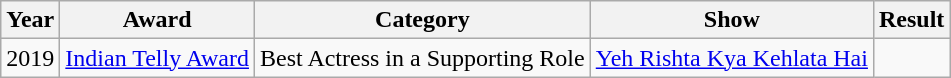<table class="wikitable">
<tr>
<th>Year</th>
<th>Award</th>
<th>Category</th>
<th>Show</th>
<th>Result</th>
</tr>
<tr>
<td>2019</td>
<td><a href='#'>Indian Telly Award</a></td>
<td>Best Actress in a Supporting Role</td>
<td><a href='#'>Yeh Rishta Kya Kehlata Hai</a></td>
<td></td>
</tr>
</table>
